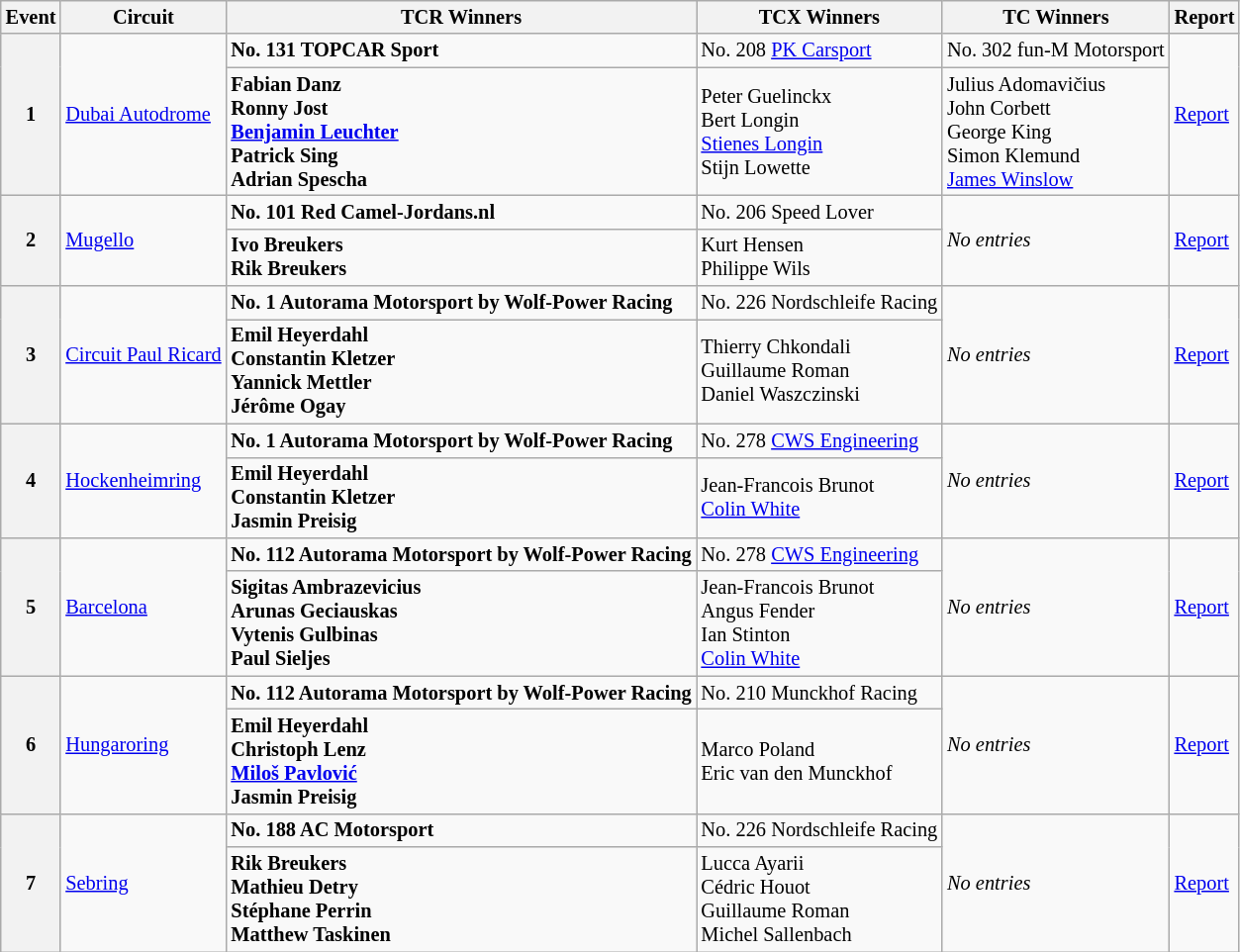<table class="wikitable" style="font-size: 85%">
<tr>
<th>Event</th>
<th>Circuit</th>
<th>TCR Winners</th>
<th>TCX Winners</th>
<th>TC Winners</th>
<th>Report</th>
</tr>
<tr>
<th rowspan=2>1</th>
<td rowspan=2> <a href='#'>Dubai Autodrome</a></td>
<td><strong> No. 131 TOPCAR Sport</strong></td>
<td> No. 208 <a href='#'>PK Carsport</a></td>
<td> No. 302 fun-M Motorsport</td>
<td rowspan=2><a href='#'>Report</a></td>
</tr>
<tr>
<td><strong> Fabian Danz<br> Ronny Jost<br> <a href='#'>Benjamin Leuchter</a><br> Patrick Sing<br> Adrian Spescha</strong></td>
<td> Peter Guelinckx<br> Bert Longin<br> <a href='#'>Stienes Longin</a><br> Stijn Lowette</td>
<td> Julius Adomavičius<br> John Corbett<br> George King<br> Simon Klemund<br> <a href='#'>James Winslow</a></td>
</tr>
<tr>
<th rowspan=2>2</th>
<td rowspan=2> <a href='#'>Mugello</a></td>
<td><strong> No. 101 Red Camel-Jordans.nl</strong></td>
<td> No. 206 Speed Lover</td>
<td rowspan=2><em>No entries</em></td>
<td rowspan=2><a href='#'>Report</a></td>
</tr>
<tr>
<td><strong> Ivo Breukers<br> Rik Breukers</strong></td>
<td> Kurt Hensen<br> Philippe Wils</td>
</tr>
<tr>
<th rowspan=2>3</th>
<td rowspan=2> <a href='#'>Circuit Paul Ricard</a></td>
<td> <strong>No. 1 Autorama Motorsport by Wolf-Power Racing</strong></td>
<td> No. 226 Nordschleife Racing</td>
<td rowspan=2><em>No entries</em></td>
<td rowspan=2><a href='#'>Report</a></td>
</tr>
<tr>
<td> <strong>Emil Heyerdahl</strong><br> <strong>Constantin Kletzer</strong><br> <strong>Yannick Mettler</strong><br> <strong>Jérôme Ogay</strong></td>
<td> Thierry Chkondali<br> Guillaume Roman<br> Daniel Waszczinski</td>
</tr>
<tr>
<th rowspan=2>4</th>
<td rowspan=2> <a href='#'>Hockenheimring</a></td>
<td><strong> No. 1 Autorama Motorsport by Wolf-Power Racing</strong></td>
<td> No. 278 <a href='#'>CWS Engineering</a></td>
<td rowspan=2><em>No entries</em></td>
<td rowspan=2><a href='#'>Report</a></td>
</tr>
<tr>
<td><strong> Emil Heyerdahl<br> Constantin Kletzer<br> Jasmin Preisig</strong></td>
<td> Jean-Francois Brunot<br> <a href='#'>Colin White</a></td>
</tr>
<tr>
<th rowspan=2>5</th>
<td rowspan=2> <a href='#'>Barcelona</a></td>
<td><strong> No. 112 Autorama Motorsport by Wolf-Power Racing</strong></td>
<td> No. 278 <a href='#'>CWS Engineering</a></td>
<td rowspan=2><em>No entries</em></td>
<td rowspan=2><a href='#'>Report</a></td>
</tr>
<tr>
<td><strong> Sigitas Ambrazevicius<br> Arunas Geciauskas<br> Vytenis Gulbinas<br> Paul Sieljes</strong></td>
<td> Jean-Francois Brunot<br> Angus Fender<br> Ian Stinton<br> <a href='#'>Colin White</a></td>
</tr>
<tr>
<th rowspan=2>6</th>
<td rowspan=2> <a href='#'>Hungaroring</a></td>
<td><strong> No. 112 Autorama Motorsport by Wolf-Power Racing</strong></td>
<td> No. 210 Munckhof Racing</td>
<td rowspan=2><em>No entries</em></td>
<td rowspan=2><a href='#'>Report</a></td>
</tr>
<tr>
<td><strong> Emil Heyerdahl<br> Christoph Lenz<br> <a href='#'>Miloš Pavlović</a><br> Jasmin Preisig</strong></td>
<td> Marco Poland<br> Eric van den Munckhof</td>
</tr>
<tr>
<th rowspan=2>7</th>
<td rowspan=2> <a href='#'>Sebring</a></td>
<td><strong> No. 188 AC Motorsport</strong></td>
<td> No. 226 Nordschleife Racing</td>
<td rowspan=2><em>No entries</em></td>
<td rowspan=2><a href='#'>Report</a></td>
</tr>
<tr>
<td><strong> Rik Breukers<br> Mathieu Detry<br> Stéphane Perrin<br> Matthew Taskinen</strong></td>
<td> Lucca Ayarii<br> Cédric Houot<br> Guillaume Roman<br> Michel Sallenbach</td>
</tr>
</table>
